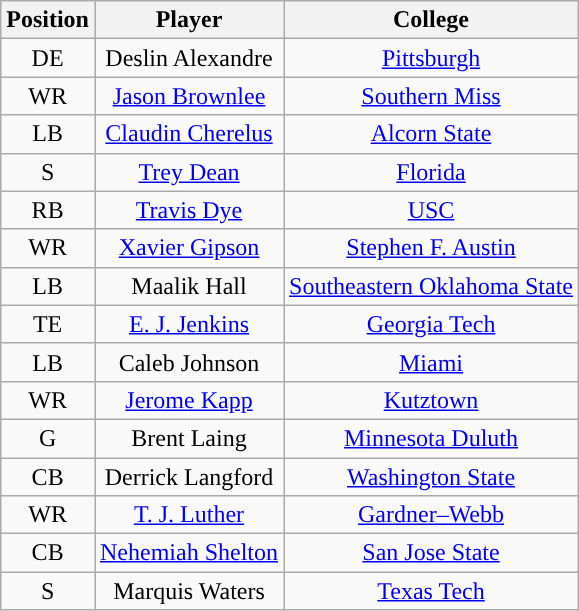<table class="wikitable" style="text-align:center">
<tr>
<th>Position</th>
<th>Player</th>
<th>College</th>
</tr>
<tr>
<td>DE</td>
<td>Deslin Alexandre</td>
<td><a href='#'>Pittsburgh</a></td>
</tr>
<tr>
<td>WR</td>
<td><a href='#'>Jason Brownlee</a></td>
<td><a href='#'>Southern Miss</a></td>
</tr>
<tr>
<td>LB</td>
<td><a href='#'>Claudin Cherelus</a></td>
<td><a href='#'>Alcorn State</a></td>
</tr>
<tr>
<td>S</td>
<td><a href='#'>Trey Dean</a></td>
<td><a href='#'>Florida</a></td>
</tr>
<tr>
<td>RB</td>
<td><a href='#'>Travis Dye</a></td>
<td><a href='#'>USC</a></td>
</tr>
<tr>
<td>WR</td>
<td><a href='#'>Xavier Gipson</a></td>
<td><a href='#'>Stephen F. Austin</a></td>
</tr>
<tr>
<td>LB</td>
<td>Maalik Hall</td>
<td><a href='#'>Southeastern Oklahoma State</a></td>
</tr>
<tr>
<td>TE</td>
<td><a href='#'>E. J. Jenkins</a></td>
<td><a href='#'>Georgia Tech</a></td>
</tr>
<tr>
<td>LB</td>
<td>Caleb Johnson</td>
<td><a href='#'>Miami</a></td>
</tr>
<tr>
<td>WR</td>
<td><a href='#'>Jerome Kapp</a></td>
<td><a href='#'>Kutztown</a></td>
</tr>
<tr>
<td>G</td>
<td>Brent Laing</td>
<td><a href='#'>Minnesota Duluth</a></td>
</tr>
<tr>
<td>CB</td>
<td>Derrick Langford</td>
<td><a href='#'>Washington State</a></td>
</tr>
<tr>
<td>WR</td>
<td><a href='#'>T. J. Luther</a></td>
<td><a href='#'>Gardner–Webb</a></td>
</tr>
<tr>
<td>CB</td>
<td><a href='#'>Nehemiah Shelton</a></td>
<td><a href='#'>San Jose State</a></td>
</tr>
<tr>
<td>S</td>
<td>Marquis Waters</td>
<td><a href='#'>Texas Tech</a></td>
</tr>
</table>
